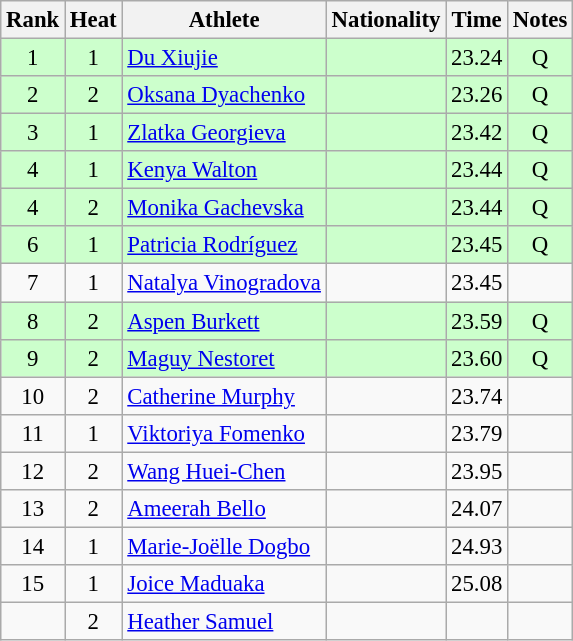<table class="wikitable sortable" style="text-align:center;font-size:95%">
<tr>
<th>Rank</th>
<th>Heat</th>
<th>Athlete</th>
<th>Nationality</th>
<th>Time</th>
<th>Notes</th>
</tr>
<tr bgcolor=ccffcc>
<td>1</td>
<td>1</td>
<td align="left"><a href='#'>Du Xiujie</a></td>
<td align=left></td>
<td>23.24</td>
<td>Q</td>
</tr>
<tr bgcolor=ccffcc>
<td>2</td>
<td>2</td>
<td align="left"><a href='#'>Oksana Dyachenko</a></td>
<td align=left></td>
<td>23.26</td>
<td>Q</td>
</tr>
<tr bgcolor=ccffcc>
<td>3</td>
<td>1</td>
<td align="left"><a href='#'>Zlatka Georgieva</a></td>
<td align=left></td>
<td>23.42</td>
<td>Q</td>
</tr>
<tr bgcolor=ccffcc>
<td>4</td>
<td>1</td>
<td align="left"><a href='#'>Kenya Walton</a></td>
<td align=left></td>
<td>23.44</td>
<td>Q</td>
</tr>
<tr bgcolor=ccffcc>
<td>4</td>
<td>2</td>
<td align="left"><a href='#'>Monika Gachevska</a></td>
<td align=left></td>
<td>23.44</td>
<td>Q</td>
</tr>
<tr bgcolor=ccffcc>
<td>6</td>
<td>1</td>
<td align="left"><a href='#'>Patricia Rodríguez</a></td>
<td align=left></td>
<td>23.45</td>
<td>Q</td>
</tr>
<tr>
<td>7</td>
<td>1</td>
<td align="left"><a href='#'>Natalya Vinogradova</a></td>
<td align=left></td>
<td>23.45</td>
<td></td>
</tr>
<tr bgcolor=ccffcc>
<td>8</td>
<td>2</td>
<td align="left"><a href='#'>Aspen Burkett</a></td>
<td align=left></td>
<td>23.59</td>
<td>Q</td>
</tr>
<tr bgcolor=ccffcc>
<td>9</td>
<td>2</td>
<td align="left"><a href='#'>Maguy Nestoret</a></td>
<td align=left></td>
<td>23.60</td>
<td>Q</td>
</tr>
<tr>
<td>10</td>
<td>2</td>
<td align="left"><a href='#'>Catherine Murphy</a></td>
<td align=left></td>
<td>23.74</td>
<td></td>
</tr>
<tr>
<td>11</td>
<td>1</td>
<td align="left"><a href='#'>Viktoriya Fomenko</a></td>
<td align=left></td>
<td>23.79</td>
<td></td>
</tr>
<tr>
<td>12</td>
<td>2</td>
<td align="left"><a href='#'>Wang Huei-Chen</a></td>
<td align=left></td>
<td>23.95</td>
<td></td>
</tr>
<tr>
<td>13</td>
<td>2</td>
<td align="left"><a href='#'>Ameerah Bello</a></td>
<td align=left></td>
<td>24.07</td>
<td></td>
</tr>
<tr>
<td>14</td>
<td>1</td>
<td align="left"><a href='#'>Marie-Joëlle Dogbo</a></td>
<td align=left></td>
<td>24.93</td>
<td></td>
</tr>
<tr>
<td>15</td>
<td>1</td>
<td align="left"><a href='#'>Joice Maduaka</a></td>
<td align=left></td>
<td>25.08</td>
<td></td>
</tr>
<tr>
<td></td>
<td>2</td>
<td align="left"><a href='#'>Heather Samuel</a></td>
<td align=left></td>
<td></td>
<td></td>
</tr>
</table>
